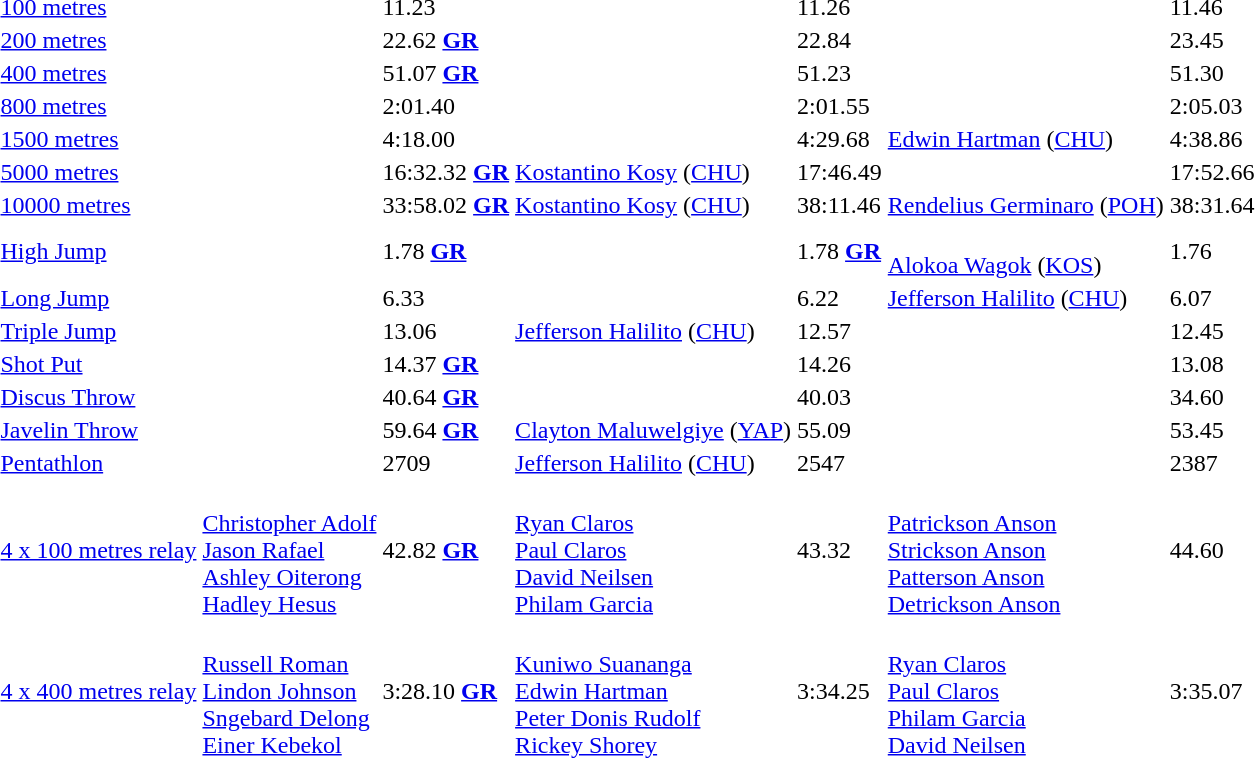<table>
<tr>
<td><a href='#'>100 metres</a></td>
<td></td>
<td>11.23</td>
<td></td>
<td>11.26</td>
<td></td>
<td>11.46</td>
</tr>
<tr>
<td><a href='#'>200 metres</a></td>
<td></td>
<td>22.62 <strong><a href='#'>GR</a></strong></td>
<td></td>
<td>22.84</td>
<td></td>
<td>23.45</td>
</tr>
<tr>
<td><a href='#'>400 metres</a></td>
<td></td>
<td>51.07 <strong><a href='#'>GR</a></strong></td>
<td></td>
<td>51.23</td>
<td></td>
<td>51.30</td>
</tr>
<tr>
<td><a href='#'>800 metres</a></td>
<td></td>
<td>2:01.40</td>
<td></td>
<td>2:01.55</td>
<td></td>
<td>2:05.03</td>
</tr>
<tr>
<td><a href='#'>1500 metres</a></td>
<td></td>
<td>4:18.00</td>
<td></td>
<td>4:29.68</td>
<td> <a href='#'>Edwin Hartman</a> (<a href='#'>CHU</a>)</td>
<td>4:38.86</td>
</tr>
<tr>
<td><a href='#'>5000 metres</a></td>
<td></td>
<td>16:32.32 <strong><a href='#'>GR</a></strong></td>
<td> <a href='#'>Kostantino Kosy</a> (<a href='#'>CHU</a>)</td>
<td>17:46.49</td>
<td></td>
<td>17:52.66</td>
</tr>
<tr>
<td><a href='#'>10000 metres</a></td>
<td></td>
<td>33:58.02 <strong><a href='#'>GR</a></strong></td>
<td> <a href='#'>Kostantino Kosy</a> (<a href='#'>CHU</a>)</td>
<td>38:11.46</td>
<td> <a href='#'>Rendelius Germinaro</a> (<a href='#'>POH</a>)</td>
<td>38:31.64</td>
</tr>
<tr>
<td><a href='#'>High Jump</a></td>
<td></td>
<td>1.78 <strong><a href='#'>GR</a></strong></td>
<td></td>
<td>1.78 <strong><a href='#'>GR</a></strong></td>
<td> <br>  <a href='#'>Alokoa Wagok</a> (<a href='#'>KOS</a>)</td>
<td>1.76</td>
</tr>
<tr>
<td><a href='#'>Long Jump</a></td>
<td></td>
<td>6.33</td>
<td></td>
<td>6.22</td>
<td> <a href='#'>Jefferson Halilito</a> (<a href='#'>CHU</a>)</td>
<td>6.07</td>
</tr>
<tr>
<td><a href='#'>Triple Jump</a></td>
<td></td>
<td>13.06</td>
<td> <a href='#'>Jefferson Halilito</a> (<a href='#'>CHU</a>)</td>
<td>12.57</td>
<td></td>
<td>12.45</td>
</tr>
<tr>
<td><a href='#'>Shot Put</a></td>
<td></td>
<td>14.37 <strong><a href='#'>GR</a></strong></td>
<td></td>
<td>14.26</td>
<td></td>
<td>13.08</td>
</tr>
<tr>
<td><a href='#'>Discus Throw</a></td>
<td></td>
<td>40.64 <strong><a href='#'>GR</a></strong></td>
<td></td>
<td>40.03</td>
<td></td>
<td>34.60</td>
</tr>
<tr>
<td><a href='#'>Javelin Throw</a></td>
<td></td>
<td>59.64 <strong><a href='#'>GR</a></strong></td>
<td> <a href='#'>Clayton Maluwelgiye</a> (<a href='#'>YAP</a>)</td>
<td>55.09</td>
<td></td>
<td>53.45</td>
</tr>
<tr>
<td><a href='#'>Pentathlon</a></td>
<td></td>
<td>2709</td>
<td> <a href='#'>Jefferson Halilito</a> (<a href='#'>CHU</a>)</td>
<td>2547</td>
<td></td>
<td>2387</td>
</tr>
<tr>
<td><a href='#'>4 x 100 metres relay</a></td>
<td>  <br> <a href='#'>Christopher Adolf</a>  <br> <a href='#'>Jason Rafael</a>  <br> <a href='#'>Ashley Oiterong</a>  <br> <a href='#'>Hadley Hesus</a></td>
<td>42.82 <strong><a href='#'>GR</a></strong></td>
<td>  <br> <a href='#'>Ryan Claros</a>  <br> <a href='#'>Paul Claros</a>  <br> <a href='#'>David Neilsen</a>  <br> <a href='#'>Philam Garcia</a></td>
<td>43.32</td>
<td>  <br> <a href='#'>Patrickson Anson</a>  <br> <a href='#'>Strickson Anson</a>  <br> <a href='#'>Patterson Anson</a>  <br> <a href='#'>Detrickson Anson</a></td>
<td>44.60</td>
</tr>
<tr>
<td><a href='#'>4 x 400 metres relay</a></td>
<td>  <br> <a href='#'>Russell Roman</a>  <br> <a href='#'>Lindon Johnson</a>  <br> <a href='#'>Sngebard Delong</a>  <br> <a href='#'>Einer Kebekol</a></td>
<td>3:28.10 <strong><a href='#'>GR</a></strong></td>
<td> <br> <a href='#'>Kuniwo Suananga</a>  <br> <a href='#'>Edwin Hartman</a>  <br> <a href='#'>Peter Donis Rudolf</a>  <br> <a href='#'>Rickey Shorey</a></td>
<td>3:34.25</td>
<td>  <br> <a href='#'>Ryan Claros</a>  <br> <a href='#'>Paul Claros</a>  <br> <a href='#'>Philam Garcia</a>  <br> <a href='#'>David Neilsen</a></td>
<td>3:35.07</td>
</tr>
</table>
